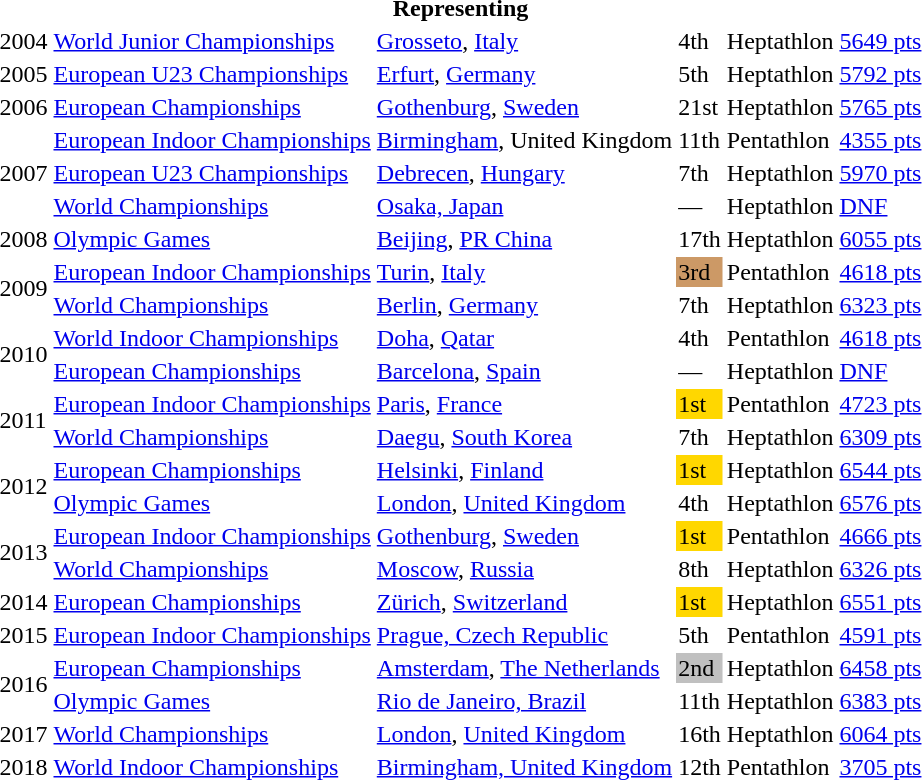<table>
<tr>
<th colspan="6">Representing </th>
</tr>
<tr>
<td>2004</td>
<td><a href='#'>World Junior Championships</a></td>
<td><a href='#'>Grosseto</a>, <a href='#'>Italy</a></td>
<td>4th</td>
<td>Heptathlon</td>
<td><a href='#'>5649 pts</a></td>
</tr>
<tr>
<td>2005</td>
<td><a href='#'>European U23 Championships</a></td>
<td><a href='#'>Erfurt</a>, <a href='#'>Germany</a></td>
<td>5th</td>
<td>Heptathlon</td>
<td><a href='#'>5792 pts</a></td>
</tr>
<tr>
<td>2006</td>
<td><a href='#'>European Championships</a></td>
<td><a href='#'>Gothenburg</a>, <a href='#'>Sweden</a></td>
<td>21st</td>
<td>Heptathlon</td>
<td><a href='#'>5765 pts</a></td>
</tr>
<tr>
<td rowspan=3>2007</td>
<td><a href='#'>European Indoor Championships</a></td>
<td><a href='#'>Birmingham</a>, United Kingdom</td>
<td>11th</td>
<td>Pentathlon</td>
<td><a href='#'>4355 pts</a></td>
</tr>
<tr>
<td><a href='#'>European U23 Championships</a></td>
<td><a href='#'>Debrecen</a>, <a href='#'>Hungary</a></td>
<td>7th</td>
<td>Heptathlon</td>
<td><a href='#'>5970 pts</a></td>
</tr>
<tr>
<td><a href='#'>World Championships</a></td>
<td><a href='#'>Osaka, Japan</a></td>
<td>—</td>
<td>Heptathlon</td>
<td><a href='#'>DNF</a></td>
</tr>
<tr>
<td>2008</td>
<td><a href='#'>Olympic Games</a></td>
<td><a href='#'>Beijing</a>, <a href='#'>PR China</a></td>
<td>17th</td>
<td>Heptathlon</td>
<td><a href='#'>6055 pts</a></td>
</tr>
<tr>
<td rowspan=2>2009</td>
<td><a href='#'>European Indoor Championships</a></td>
<td><a href='#'>Turin</a>, <a href='#'>Italy</a></td>
<td bgcolor="cc9966">3rd</td>
<td>Pentathlon</td>
<td><a href='#'>4618 pts</a></td>
</tr>
<tr>
<td><a href='#'>World Championships</a></td>
<td><a href='#'>Berlin</a>, <a href='#'>Germany</a></td>
<td>7th</td>
<td>Heptathlon</td>
<td><a href='#'>6323 pts</a></td>
</tr>
<tr>
<td rowspan=2>2010</td>
<td><a href='#'>World Indoor Championships</a></td>
<td><a href='#'>Doha</a>, <a href='#'>Qatar</a></td>
<td>4th</td>
<td>Pentathlon</td>
<td><a href='#'>4618 pts</a></td>
</tr>
<tr>
<td><a href='#'>European Championships</a></td>
<td><a href='#'>Barcelona</a>, <a href='#'>Spain</a></td>
<td>—</td>
<td>Heptathlon</td>
<td><a href='#'>DNF</a></td>
</tr>
<tr>
<td rowspan=2>2011</td>
<td><a href='#'>European Indoor Championships</a></td>
<td><a href='#'>Paris</a>, <a href='#'>France</a></td>
<td bgcolor="gold">1st</td>
<td>Pentathlon</td>
<td><a href='#'>4723 pts</a></td>
</tr>
<tr>
<td><a href='#'>World Championships</a></td>
<td><a href='#'>Daegu</a>, <a href='#'>South Korea</a></td>
<td>7th</td>
<td>Heptathlon</td>
<td><a href='#'>6309 pts</a></td>
</tr>
<tr>
<td rowspan=2>2012</td>
<td><a href='#'>European Championships</a></td>
<td><a href='#'>Helsinki</a>, <a href='#'>Finland</a></td>
<td bgcolor="gold">1st</td>
<td>Heptathlon</td>
<td><a href='#'>6544 pts</a></td>
</tr>
<tr>
<td><a href='#'>Olympic Games</a></td>
<td><a href='#'>London</a>, <a href='#'>United Kingdom</a></td>
<td>4th</td>
<td>Heptathlon</td>
<td><a href='#'>6576 pts</a></td>
</tr>
<tr>
<td rowspan=2>2013</td>
<td><a href='#'>European Indoor Championships</a></td>
<td><a href='#'>Gothenburg</a>, <a href='#'>Sweden</a></td>
<td bgcolor="gold">1st</td>
<td>Pentathlon</td>
<td><a href='#'>4666 pts</a></td>
</tr>
<tr>
<td><a href='#'>World Championships</a></td>
<td><a href='#'>Moscow</a>, <a href='#'>Russia</a></td>
<td>8th</td>
<td>Heptathlon</td>
<td><a href='#'>6326 pts</a></td>
</tr>
<tr>
<td>2014</td>
<td><a href='#'>European Championships</a></td>
<td><a href='#'>Zürich</a>, <a href='#'>Switzerland</a></td>
<td bgcolor="gold">1st</td>
<td>Heptathlon</td>
<td><a href='#'>6551 pts</a></td>
</tr>
<tr>
<td>2015</td>
<td><a href='#'>European Indoor Championships</a></td>
<td><a href='#'>Prague, Czech Republic</a></td>
<td>5th</td>
<td>Pentathlon</td>
<td><a href='#'>4591 pts</a></td>
</tr>
<tr>
<td rowspan=2>2016</td>
<td><a href='#'>European Championships</a></td>
<td><a href='#'>Amsterdam</a>, <a href='#'>The Netherlands</a></td>
<td bgcolor="silver">2nd</td>
<td>Heptathlon</td>
<td><a href='#'>6458 pts</a></td>
</tr>
<tr>
<td><a href='#'>Olympic Games</a></td>
<td><a href='#'>Rio de Janeiro, Brazil</a></td>
<td>11th</td>
<td>Heptathlon</td>
<td><a href='#'>6383 pts</a></td>
</tr>
<tr>
<td>2017</td>
<td><a href='#'>World Championships</a></td>
<td><a href='#'>London</a>, <a href='#'>United Kingdom</a></td>
<td>16th</td>
<td>Heptathlon</td>
<td><a href='#'>6064 pts</a></td>
</tr>
<tr>
<td>2018</td>
<td><a href='#'>World Indoor Championships</a></td>
<td><a href='#'>Birmingham, United Kingdom</a></td>
<td>12th</td>
<td>Pentathlon</td>
<td><a href='#'>3705 pts</a></td>
</tr>
</table>
